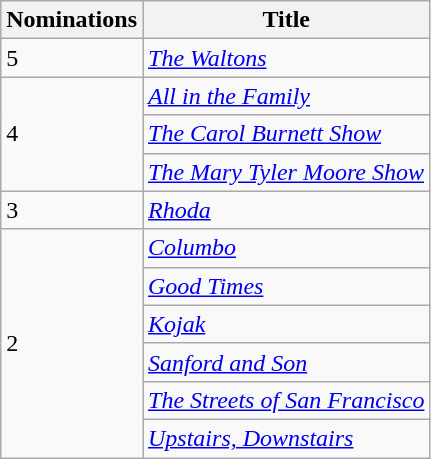<table class="wikitable">
<tr>
<th>Nominations</th>
<th>Title</th>
</tr>
<tr>
<td>5</td>
<td><em><a href='#'>The Waltons</a></em></td>
</tr>
<tr>
<td rowspan="3">4</td>
<td><em><a href='#'>All in the Family</a></em></td>
</tr>
<tr>
<td><em><a href='#'>The Carol Burnett Show</a></em></td>
</tr>
<tr>
<td><em><a href='#'>The Mary Tyler Moore Show</a></em></td>
</tr>
<tr>
<td>3</td>
<td><em><a href='#'>Rhoda</a></em></td>
</tr>
<tr>
<td rowspan="6">2</td>
<td><em><a href='#'>Columbo</a></em></td>
</tr>
<tr>
<td><em><a href='#'>Good Times</a></em></td>
</tr>
<tr>
<td><em><a href='#'>Kojak</a></em></td>
</tr>
<tr>
<td><em><a href='#'>Sanford and Son</a></em></td>
</tr>
<tr>
<td><em><a href='#'>The Streets of San Francisco</a></em></td>
</tr>
<tr>
<td><em><a href='#'>Upstairs, Downstairs</a></em></td>
</tr>
</table>
